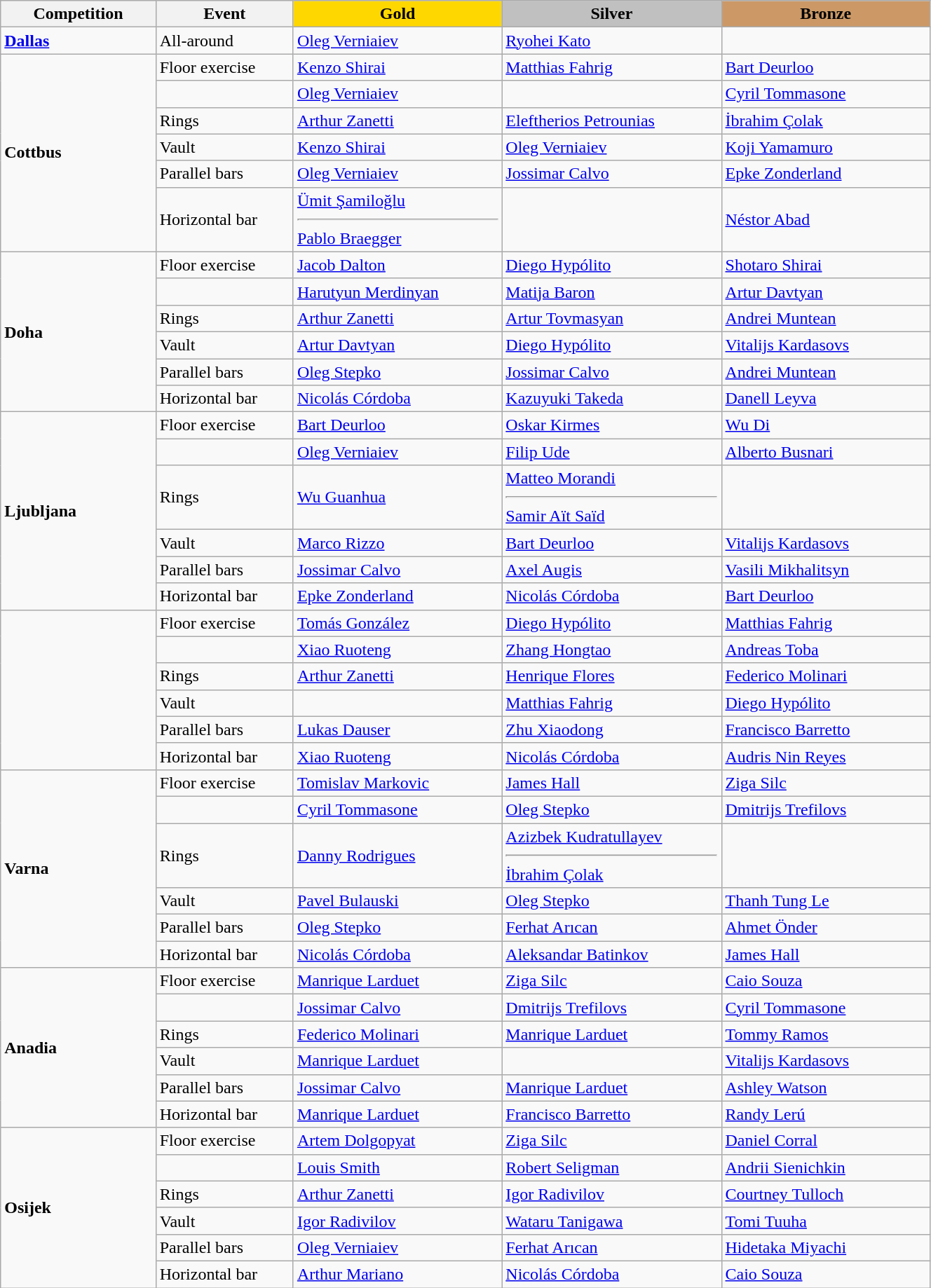<table class="wikitable" style="width:70%;">
<tr>
<th style="text-align:center; width:5%;">Competition</th>
<th style="text-align:center; width:5%;">Event</th>
<td style="text-align:center; width:10%; background:gold;"><strong>Gold</strong></td>
<td style="text-align:center; width:10%; background:silver;"><strong>Silver</strong></td>
<td style="text-align:center; width:10%; background:#c96;"><strong>Bronze</strong></td>
</tr>
<tr>
<td> <strong><a href='#'>Dallas</a></strong> </td>
<td>All-around</td>
<td> <a href='#'>Oleg Verniaiev</a></td>
<td> <a href='#'>Ryohei Kato</a></td>
<td></td>
</tr>
<tr>
<td rowspan=6> <strong>Cottbus</strong> </td>
<td>Floor exercise</td>
<td> <a href='#'>Kenzo Shirai</a></td>
<td> <a href='#'>Matthias Fahrig</a></td>
<td> <a href='#'>Bart Deurloo</a></td>
</tr>
<tr>
<td></td>
<td> <a href='#'>Oleg Verniaiev</a></td>
<td></td>
<td> <a href='#'>Cyril Tommasone</a></td>
</tr>
<tr>
<td>Rings</td>
<td> <a href='#'>Arthur Zanetti</a></td>
<td> <a href='#'>Eleftherios Petrounias</a></td>
<td> <a href='#'>İbrahim Çolak</a></td>
</tr>
<tr>
<td>Vault</td>
<td> <a href='#'>Kenzo Shirai</a></td>
<td> <a href='#'>Oleg Verniaiev</a></td>
<td> <a href='#'>Koji Yamamuro</a></td>
</tr>
<tr>
<td>Parallel bars</td>
<td> <a href='#'>Oleg Verniaiev</a></td>
<td> <a href='#'>Jossimar Calvo</a></td>
<td> <a href='#'>Epke Zonderland</a></td>
</tr>
<tr>
<td>Horizontal bar</td>
<td> <a href='#'>Ümit Şamiloğlu</a> <hr>  <a href='#'>Pablo Braegger</a></td>
<td></td>
<td> <a href='#'>Néstor Abad</a></td>
</tr>
<tr>
<td rowspan=6> <strong>Doha</strong> </td>
<td>Floor exercise</td>
<td> <a href='#'>Jacob Dalton</a></td>
<td> <a href='#'>Diego Hypólito</a></td>
<td> <a href='#'>Shotaro Shirai</a></td>
</tr>
<tr>
<td></td>
<td> <a href='#'>Harutyun Merdinyan</a></td>
<td> <a href='#'>Matija Baron</a></td>
<td> <a href='#'>Artur Davtyan</a></td>
</tr>
<tr>
<td>Rings</td>
<td> <a href='#'>Arthur Zanetti</a></td>
<td> <a href='#'>Artur Tovmasyan</a></td>
<td> <a href='#'>Andrei Muntean</a></td>
</tr>
<tr>
<td>Vault</td>
<td> <a href='#'>Artur Davtyan</a></td>
<td> <a href='#'>Diego Hypólito</a></td>
<td> <a href='#'>Vitalijs Kardasovs</a></td>
</tr>
<tr>
<td>Parallel bars</td>
<td> <a href='#'>Oleg Stepko</a></td>
<td> <a href='#'>Jossimar Calvo</a></td>
<td> <a href='#'>Andrei Muntean</a></td>
</tr>
<tr>
<td>Horizontal bar</td>
<td> <a href='#'>Nicolás Córdoba</a></td>
<td> <a href='#'>Kazuyuki Takeda</a></td>
<td> <a href='#'>Danell Leyva</a></td>
</tr>
<tr>
<td rowspan=6> <strong>Ljubljana</strong>  </td>
<td>Floor exercise</td>
<td> <a href='#'>Bart Deurloo</a></td>
<td> <a href='#'>Oskar Kirmes</a></td>
<td> <a href='#'>Wu Di</a></td>
</tr>
<tr>
<td></td>
<td> <a href='#'>Oleg Verniaiev</a></td>
<td> <a href='#'>Filip Ude</a></td>
<td> <a href='#'>Alberto Busnari</a></td>
</tr>
<tr>
<td>Rings</td>
<td> <a href='#'>Wu Guanhua</a></td>
<td> <a href='#'>Matteo Morandi</a> <hr>  <a href='#'>Samir Aït Saïd</a></td>
<td></td>
</tr>
<tr>
<td>Vault</td>
<td> <a href='#'>Marco Rizzo</a></td>
<td> <a href='#'>Bart Deurloo</a></td>
<td> <a href='#'>Vitalijs Kardasovs</a></td>
</tr>
<tr>
<td>Parallel bars</td>
<td> <a href='#'>Jossimar Calvo</a></td>
<td> <a href='#'>Axel Augis</a></td>
<td> <a href='#'>Vasili Mikhalitsyn</a></td>
</tr>
<tr>
<td>Horizontal bar</td>
<td> <a href='#'>Epke Zonderland</a></td>
<td> <a href='#'>Nicolás Córdoba</a></td>
<td> <a href='#'>Bart Deurloo</a></td>
</tr>
<tr>
<td rowspan=6></td>
<td>Floor exercise</td>
<td> <a href='#'>Tomás González</a></td>
<td> <a href='#'>Diego Hypólito</a></td>
<td> <a href='#'>Matthias Fahrig</a></td>
</tr>
<tr>
<td></td>
<td> <a href='#'>Xiao Ruoteng</a></td>
<td> <a href='#'>Zhang Hongtao</a></td>
<td> <a href='#'>Andreas Toba</a></td>
</tr>
<tr>
<td>Rings</td>
<td> <a href='#'>Arthur Zanetti</a></td>
<td> <a href='#'>Henrique Flores</a></td>
<td> <a href='#'>Federico Molinari</a></td>
</tr>
<tr>
<td>Vault</td>
<td></td>
<td> <a href='#'>Matthias Fahrig</a></td>
<td> <a href='#'>Diego Hypólito</a></td>
</tr>
<tr>
<td>Parallel bars</td>
<td> <a href='#'>Lukas Dauser</a></td>
<td> <a href='#'>Zhu Xiaodong</a></td>
<td> <a href='#'>Francisco Barretto</a></td>
</tr>
<tr>
<td>Horizontal bar</td>
<td> <a href='#'>Xiao Ruoteng</a></td>
<td> <a href='#'>Nicolás Córdoba</a></td>
<td> <a href='#'>Audris Nin Reyes</a></td>
</tr>
<tr>
<td rowspan=6> <strong>Varna</strong> </td>
<td>Floor exercise</td>
<td> <a href='#'>Tomislav Markovic</a></td>
<td> <a href='#'>James Hall</a></td>
<td> <a href='#'>Ziga Silc</a></td>
</tr>
<tr>
<td></td>
<td> <a href='#'>Cyril Tommasone</a></td>
<td> <a href='#'>Oleg Stepko</a></td>
<td> <a href='#'>Dmitrijs Trefilovs</a></td>
</tr>
<tr>
<td>Rings</td>
<td> <a href='#'>Danny Rodrigues</a></td>
<td> <a href='#'>Azizbek Kudratullayev</a> <hr>  <a href='#'>İbrahim Çolak</a></td>
<td></td>
</tr>
<tr>
<td>Vault</td>
<td> <a href='#'>Pavel Bulauski</a></td>
<td> <a href='#'>Oleg Stepko</a></td>
<td> <a href='#'>Thanh Tung Le</a></td>
</tr>
<tr>
<td>Parallel bars</td>
<td> <a href='#'>Oleg Stepko</a></td>
<td> <a href='#'>Ferhat Arıcan</a></td>
<td> <a href='#'>Ahmet Önder</a></td>
</tr>
<tr>
<td>Horizontal bar</td>
<td> <a href='#'>Nicolás Córdoba</a></td>
<td> <a href='#'>Aleksandar Batinkov</a></td>
<td> <a href='#'>James Hall</a></td>
</tr>
<tr>
<td rowspan=6> <strong>Anadia</strong> </td>
<td>Floor exercise</td>
<td> <a href='#'>Manrique Larduet</a></td>
<td> <a href='#'>Ziga Silc</a></td>
<td> <a href='#'>Caio Souza</a></td>
</tr>
<tr>
<td></td>
<td> <a href='#'>Jossimar Calvo</a></td>
<td> <a href='#'>Dmitrijs Trefilovs</a></td>
<td> <a href='#'>Cyril Tommasone</a></td>
</tr>
<tr>
<td>Rings</td>
<td> <a href='#'>Federico Molinari</a></td>
<td> <a href='#'>Manrique Larduet</a></td>
<td> <a href='#'>Tommy Ramos</a></td>
</tr>
<tr>
<td>Vault</td>
<td> <a href='#'>Manrique Larduet</a></td>
<td></td>
<td> <a href='#'>Vitalijs Kardasovs</a></td>
</tr>
<tr>
<td>Parallel bars</td>
<td> <a href='#'>Jossimar Calvo</a></td>
<td> <a href='#'>Manrique Larduet</a></td>
<td> <a href='#'>Ashley Watson</a></td>
</tr>
<tr>
<td>Horizontal bar</td>
<td> <a href='#'>Manrique Larduet</a></td>
<td> <a href='#'>Francisco Barretto</a></td>
<td> <a href='#'>Randy Lerú</a></td>
</tr>
<tr>
<td rowspan=6> <strong>Osijek</strong> </td>
<td>Floor exercise</td>
<td> <a href='#'>Artem Dolgopyat</a></td>
<td> <a href='#'>Ziga Silc</a></td>
<td> <a href='#'>Daniel Corral</a></td>
</tr>
<tr>
<td></td>
<td> <a href='#'>Louis Smith</a></td>
<td> <a href='#'>Robert Seligman</a></td>
<td> <a href='#'>Andrii Sienichkin</a></td>
</tr>
<tr>
<td>Rings</td>
<td> <a href='#'>Arthur Zanetti</a></td>
<td> <a href='#'>Igor Radivilov</a></td>
<td> <a href='#'>Courtney Tulloch</a></td>
</tr>
<tr>
<td>Vault</td>
<td> <a href='#'>Igor Radivilov</a></td>
<td> <a href='#'>Wataru Tanigawa</a></td>
<td> <a href='#'>Tomi Tuuha</a></td>
</tr>
<tr>
<td>Parallel bars</td>
<td> <a href='#'>Oleg Verniaiev</a></td>
<td> <a href='#'>Ferhat Arıcan</a></td>
<td> <a href='#'>Hidetaka Miyachi</a></td>
</tr>
<tr>
<td>Horizontal bar</td>
<td> <a href='#'>Arthur Mariano</a></td>
<td> <a href='#'>Nicolás Córdoba</a></td>
<td> <a href='#'>Caio Souza</a></td>
</tr>
</table>
